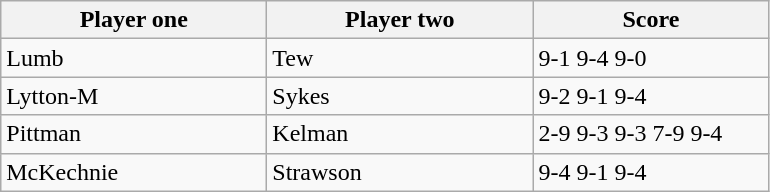<table class="wikitable">
<tr>
<th width=170>Player one</th>
<th width=170>Player two</th>
<th width=150>Score</th>
</tr>
<tr>
<td> Lumb</td>
<td> Tew</td>
<td>9-1 9-4 9-0</td>
</tr>
<tr>
<td> Lytton-M</td>
<td> Sykes</td>
<td>9-2 9-1 9-4</td>
</tr>
<tr>
<td> Pittman</td>
<td> Kelman</td>
<td>2-9 9-3 9-3 7-9 9-4</td>
</tr>
<tr>
<td> McKechnie</td>
<td> Strawson</td>
<td>9-4 9-1 9-4</td>
</tr>
</table>
